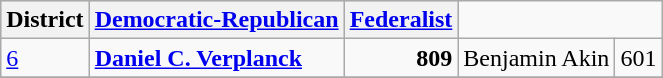<table class=wikitable>
<tr bgcolor=lightgrey>
<th>District</th>
<th><a href='#'>Democratic-Republican</a></th>
<th><a href='#'>Federalist</a></th>
</tr>
<tr>
<td><a href='#'>6</a></td>
<td><strong><a href='#'>Daniel C. Verplanck</a></strong></td>
<td align="right"><strong>809</strong></td>
<td>Benjamin Akin</td>
<td align="right">601</td>
</tr>
<tr>
</tr>
</table>
